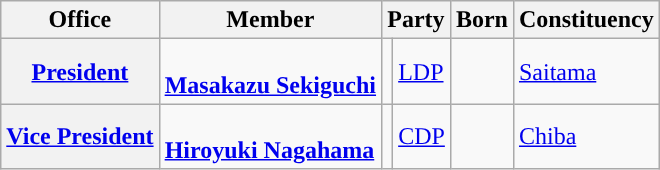<table class="wikitable">
<tr>
<th>Office</th>
<th>Member</th>
<th colspan=2>Party</th>
<th>Born</th>
<th>Constituency</th>
</tr>
<tr>
<th><a href='#'>President</a></th>
<td><br><strong><a href='#'>Masakazu Sekiguchi</a></strong></td>
<td style="background-color:"></td>
<td><a href='#'>LDP</a></td>
<td></td>
<td><a href='#'>Saitama</a></td>
</tr>
<tr>
<th><a href='#'>Vice President</a></th>
<td><br><strong><a href='#'>Hiroyuki Nagahama</a></strong></td>
<td style="background-color:"></td>
<td><a href='#'>CDP</a></td>
<td></td>
<td><a href='#'>Chiba</a></td>
</tr>
</table>
